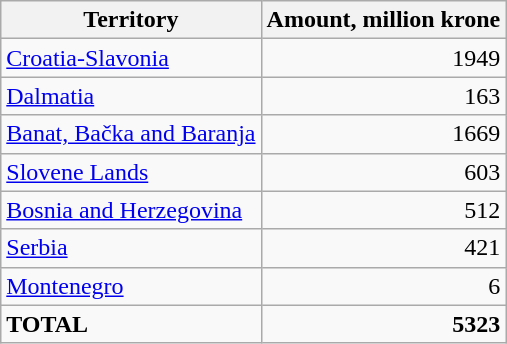<table class="wikitable">
<tr>
<th>Territory</th>
<th>Amount, million krone</th>
</tr>
<tr>
<td><a href='#'>Croatia-Slavonia</a></td>
<td style="text-align:right;">1949</td>
</tr>
<tr>
<td><a href='#'>Dalmatia</a></td>
<td style="text-align:right;">163</td>
</tr>
<tr>
<td><a href='#'>Banat, Bačka and Baranja</a></td>
<td style="text-align:right;">1669</td>
</tr>
<tr>
<td><a href='#'>Slovene Lands</a></td>
<td style="text-align:right;">603</td>
</tr>
<tr>
<td><a href='#'>Bosnia and Herzegovina</a></td>
<td style="text-align:right;">512</td>
</tr>
<tr>
<td><a href='#'>Serbia</a></td>
<td style="text-align:right;">421</td>
</tr>
<tr>
<td><a href='#'>Montenegro</a></td>
<td style="text-align:right;">6</td>
</tr>
<tr>
<td><strong>TOTAL</strong></td>
<td style="text-align:right;"><strong>5323</strong></td>
</tr>
</table>
